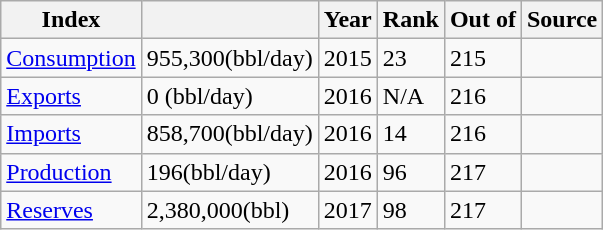<table class="wikitable sortable">
<tr>
<th>Index</th>
<th></th>
<th>Year</th>
<th>Rank</th>
<th>Out of</th>
<th>Source</th>
</tr>
<tr>
<td><a href='#'>Consumption</a></td>
<td>955,300(bbl/day)</td>
<td>2015</td>
<td>23</td>
<td>215</td>
<td></td>
</tr>
<tr>
<td><a href='#'>Exports</a></td>
<td>0 (bbl/day)</td>
<td>2016</td>
<td>N/A</td>
<td>216</td>
<td></td>
</tr>
<tr>
<td><a href='#'>Imports</a></td>
<td>858,700(bbl/day)</td>
<td>2016</td>
<td>14</td>
<td>216</td>
<td></td>
</tr>
<tr>
<td><a href='#'>Production</a></td>
<td>196(bbl/day)</td>
<td>2016</td>
<td>96</td>
<td>217</td>
<td></td>
</tr>
<tr>
<td><a href='#'>Reserves</a></td>
<td>2,380,000(bbl)</td>
<td>2017</td>
<td>98</td>
<td>217</td>
<td></td>
</tr>
</table>
